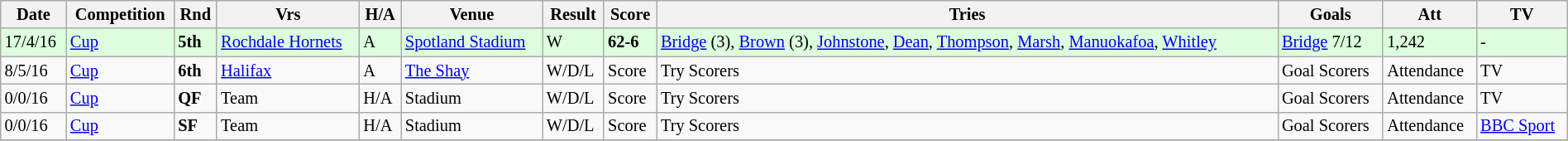<table class="wikitable" style="font-size:85%;" width="100%">
<tr>
<th>Date</th>
<th>Competition</th>
<th>Rnd</th>
<th>Vrs</th>
<th>H/A</th>
<th>Venue</th>
<th>Result</th>
<th>Score</th>
<th>Tries</th>
<th>Goals</th>
<th>Att</th>
<th>TV</th>
</tr>
<tr style="background:#ddffdd;" width=20 | >
<td>17/4/16</td>
<td><a href='#'>Cup</a></td>
<td><strong>5th</strong></td>
<td><a href='#'>Rochdale Hornets</a></td>
<td>A</td>
<td><a href='#'>Spotland Stadium</a></td>
<td>W</td>
<td><strong>62-6</strong></td>
<td><a href='#'>Bridge</a> (3), <a href='#'>Brown</a> (3), <a href='#'>Johnstone</a>, <a href='#'>Dean</a>, <a href='#'>Thompson</a>, <a href='#'>Marsh</a>, <a href='#'>Manuokafoa</a>, <a href='#'>Whitley</a></td>
<td><a href='#'>Bridge</a> 7/12</td>
<td>1,242</td>
<td>-</td>
</tr>
<tr>
<td>8/5/16</td>
<td><a href='#'>Cup</a></td>
<td><strong>6th</strong></td>
<td><a href='#'>Halifax</a></td>
<td>A</td>
<td><a href='#'>The Shay</a></td>
<td>W/D/L</td>
<td>Score</td>
<td>Try Scorers</td>
<td>Goal Scorers</td>
<td>Attendance</td>
<td>TV</td>
</tr>
<tr>
<td>0/0/16</td>
<td><a href='#'>Cup</a></td>
<td><strong>QF</strong></td>
<td>Team</td>
<td>H/A</td>
<td>Stadium</td>
<td>W/D/L</td>
<td>Score</td>
<td>Try Scorers</td>
<td>Goal Scorers</td>
<td>Attendance</td>
<td>TV</td>
</tr>
<tr>
<td>0/0/16</td>
<td><a href='#'>Cup</a></td>
<td><strong>SF</strong></td>
<td>Team</td>
<td>H/A</td>
<td>Stadium</td>
<td>W/D/L</td>
<td>Score</td>
<td>Try Scorers</td>
<td>Goal Scorers</td>
<td>Attendance</td>
<td><a href='#'>BBC Sport</a></td>
</tr>
<tr>
</tr>
</table>
